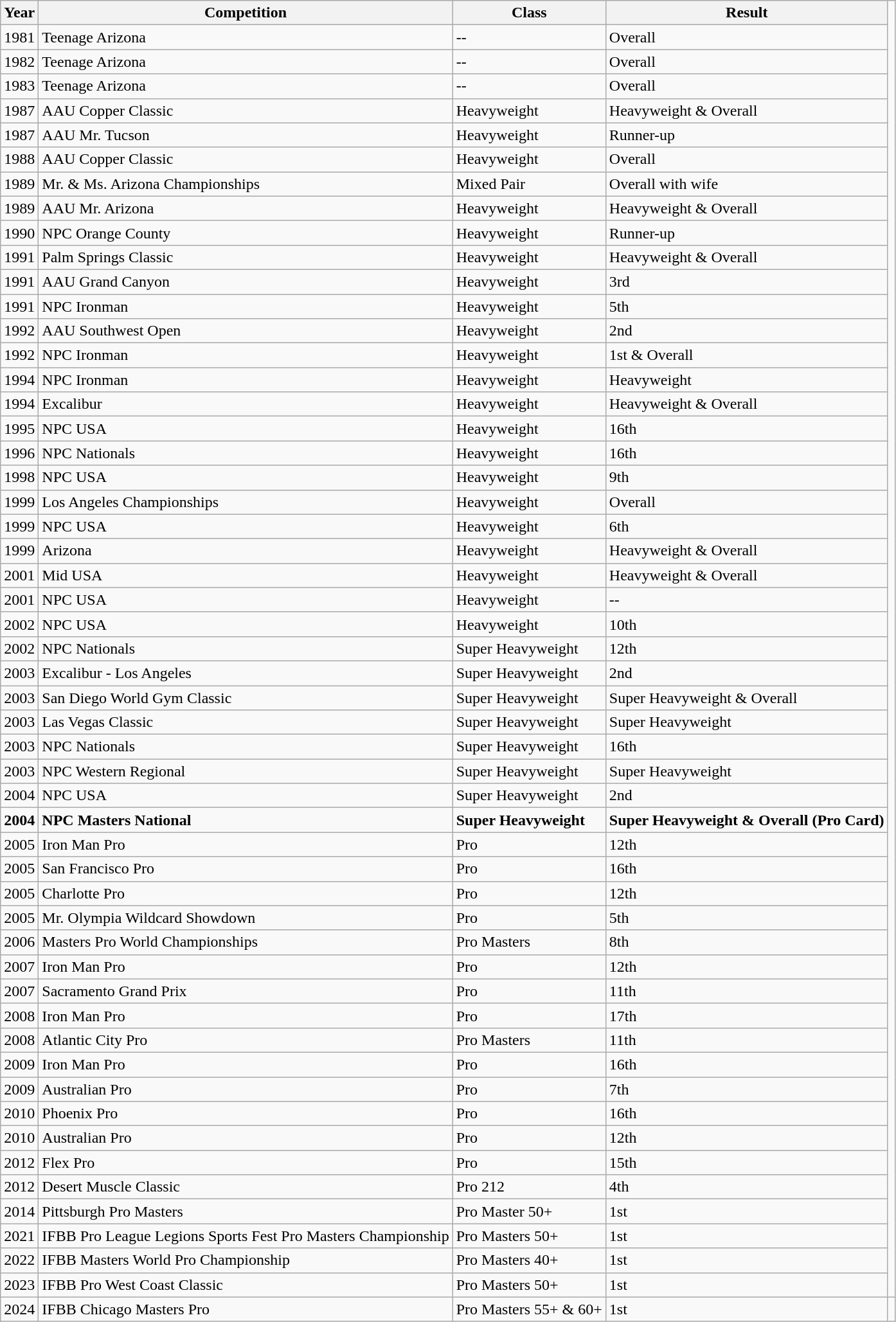<table class="wikitable">
<tr>
<th>Year</th>
<th>Competition</th>
<th>Class</th>
<th>Result</th>
</tr>
<tr>
<td>1981</td>
<td>Teenage Arizona</td>
<td>--</td>
<td>Overall</td>
</tr>
<tr>
<td>1982</td>
<td>Teenage Arizona</td>
<td>--</td>
<td>Overall</td>
</tr>
<tr>
<td>1983</td>
<td>Teenage Arizona</td>
<td>--</td>
<td>Overall</td>
</tr>
<tr>
<td>1987</td>
<td>AAU Copper Classic</td>
<td>Heavyweight</td>
<td>Heavyweight & Overall</td>
</tr>
<tr>
<td>1987</td>
<td>AAU Mr. Tucson</td>
<td>Heavyweight</td>
<td>Runner-up</td>
</tr>
<tr>
<td>1988</td>
<td>AAU Copper Classic</td>
<td>Heavyweight</td>
<td>Overall</td>
</tr>
<tr>
<td>1989</td>
<td>Mr. & Ms. Arizona Championships</td>
<td>Mixed Pair</td>
<td>Overall with wife</td>
</tr>
<tr>
<td>1989</td>
<td>AAU Mr. Arizona</td>
<td>Heavyweight</td>
<td>Heavyweight & Overall</td>
</tr>
<tr>
<td>1990</td>
<td>NPC Orange County</td>
<td>Heavyweight</td>
<td>Runner-up</td>
</tr>
<tr>
<td>1991</td>
<td>Palm Springs Classic</td>
<td>Heavyweight</td>
<td>Heavyweight & Overall</td>
</tr>
<tr>
<td>1991</td>
<td>AAU Grand Canyon</td>
<td>Heavyweight</td>
<td>3rd</td>
</tr>
<tr>
<td>1991</td>
<td>NPC Ironman</td>
<td>Heavyweight</td>
<td>5th</td>
</tr>
<tr>
<td>1992</td>
<td>AAU Southwest Open</td>
<td>Heavyweight</td>
<td>2nd</td>
</tr>
<tr>
<td>1992</td>
<td>NPC Ironman</td>
<td>Heavyweight</td>
<td>1st & Overall</td>
</tr>
<tr>
<td>1994</td>
<td>NPC Ironman</td>
<td>Heavyweight</td>
<td>Heavyweight</td>
</tr>
<tr>
<td>1994</td>
<td>Excalibur</td>
<td>Heavyweight</td>
<td>Heavyweight & Overall</td>
</tr>
<tr>
<td>1995</td>
<td>NPC USA</td>
<td>Heavyweight</td>
<td>16th</td>
</tr>
<tr>
<td>1996</td>
<td>NPC Nationals</td>
<td>Heavyweight</td>
<td>16th</td>
</tr>
<tr>
<td>1998</td>
<td>NPC USA</td>
<td>Heavyweight</td>
<td>9th</td>
</tr>
<tr>
<td>1999</td>
<td>Los Angeles Championships</td>
<td>Heavyweight</td>
<td>Overall</td>
</tr>
<tr>
<td>1999</td>
<td>NPC USA</td>
<td>Heavyweight</td>
<td>6th</td>
</tr>
<tr>
<td>1999</td>
<td>Arizona</td>
<td>Heavyweight</td>
<td>Heavyweight & Overall</td>
</tr>
<tr>
<td>2001</td>
<td>Mid USA</td>
<td>Heavyweight</td>
<td>Heavyweight & Overall</td>
</tr>
<tr>
<td>2001</td>
<td>NPC USA</td>
<td>Heavyweight</td>
<td>--</td>
</tr>
<tr>
<td>2002</td>
<td>NPC USA</td>
<td>Heavyweight</td>
<td>10th</td>
</tr>
<tr>
<td>2002</td>
<td>NPC Nationals</td>
<td>Super Heavyweight</td>
<td>12th</td>
</tr>
<tr>
<td>2003</td>
<td>Excalibur - Los Angeles</td>
<td>Super Heavyweight</td>
<td>2nd</td>
</tr>
<tr>
<td>2003</td>
<td>San Diego World Gym Classic</td>
<td>Super Heavyweight</td>
<td>Super Heavyweight & Overall</td>
</tr>
<tr>
<td>2003</td>
<td>Las Vegas Classic</td>
<td>Super Heavyweight</td>
<td>Super Heavyweight</td>
</tr>
<tr>
<td>2003</td>
<td>NPC Nationals</td>
<td>Super Heavyweight</td>
<td>16th</td>
</tr>
<tr>
<td>2003</td>
<td>NPC Western Regional</td>
<td>Super Heavyweight</td>
<td>Super Heavyweight</td>
</tr>
<tr>
<td>2004</td>
<td>NPC USA</td>
<td>Super Heavyweight</td>
<td>2nd</td>
</tr>
<tr>
<td><strong> 2004</strong></td>
<td><strong>NPC Masters National</strong></td>
<td><strong>Super Heavyweight</strong></td>
<td><strong>Super Heavyweight & Overall (Pro Card)</strong></td>
</tr>
<tr>
<td>2005</td>
<td>Iron Man Pro</td>
<td>Pro</td>
<td>12th</td>
</tr>
<tr>
<td>2005</td>
<td>San Francisco Pro</td>
<td>Pro</td>
<td>16th</td>
</tr>
<tr>
<td>2005</td>
<td>Charlotte Pro</td>
<td>Pro</td>
<td>12th</td>
</tr>
<tr>
<td>2005</td>
<td>Mr. Olympia Wildcard Showdown</td>
<td>Pro</td>
<td>5th</td>
</tr>
<tr>
<td>2006</td>
<td>Masters Pro World Championships</td>
<td>Pro Masters</td>
<td>8th</td>
</tr>
<tr>
<td>2007</td>
<td>Iron Man Pro</td>
<td>Pro</td>
<td>12th</td>
</tr>
<tr>
<td>2007</td>
<td>Sacramento Grand Prix</td>
<td>Pro</td>
<td>11th</td>
</tr>
<tr>
<td>2008</td>
<td>Iron Man Pro</td>
<td>Pro</td>
<td>17th</td>
</tr>
<tr>
<td>2008</td>
<td>Atlantic City Pro</td>
<td>Pro Masters</td>
<td>11th</td>
</tr>
<tr>
<td>2009</td>
<td>Iron Man Pro</td>
<td>Pro</td>
<td>16th</td>
</tr>
<tr>
<td>2009</td>
<td>Australian Pro</td>
<td>Pro</td>
<td>7th</td>
</tr>
<tr>
<td>2010</td>
<td>Phoenix Pro</td>
<td>Pro</td>
<td>16th</td>
</tr>
<tr>
<td>2010</td>
<td>Australian Pro</td>
<td>Pro</td>
<td>12th</td>
</tr>
<tr>
<td>2012</td>
<td>Flex Pro</td>
<td>Pro</td>
<td>15th</td>
</tr>
<tr>
<td>2012</td>
<td>Desert Muscle Classic</td>
<td>Pro 212</td>
<td>4th</td>
</tr>
<tr>
<td>2014</td>
<td>Pittsburgh Pro Masters</td>
<td>Pro Master 50+</td>
<td>1st</td>
</tr>
<tr>
<td>2021</td>
<td>IFBB Pro League Legions Sports Fest Pro Masters Championship</td>
<td>Pro Masters 50+</td>
<td>1st</td>
</tr>
<tr>
<td>2022</td>
<td>IFBB Masters World Pro Championship</td>
<td>Pro Masters 40+</td>
<td>1st</td>
</tr>
<tr>
<td>2023</td>
<td>IFBB Pro West Coast Classic</td>
<td>Pro Masters 50+</td>
<td>1st</td>
</tr>
<tr>
<td>2024</td>
<td>IFBB Chicago Masters Pro</td>
<td>Pro Masters 55+ & 60+</td>
<td>1st</td>
<td></td>
</tr>
</table>
